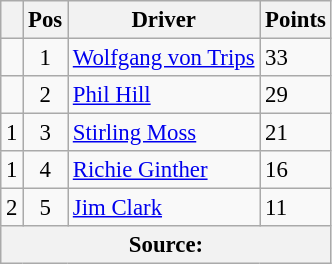<table class="wikitable" style="font-size: 95%;">
<tr>
<th></th>
<th>Pos</th>
<th>Driver</th>
<th>Points</th>
</tr>
<tr>
<td align="left"></td>
<td align="center">1</td>
<td> <a href='#'>Wolfgang von Trips</a></td>
<td align="left">33</td>
</tr>
<tr>
<td align="left"></td>
<td align="center">2</td>
<td> <a href='#'>Phil Hill</a></td>
<td align="left">29</td>
</tr>
<tr>
<td align="left"> 1</td>
<td align="center">3</td>
<td> <a href='#'>Stirling Moss</a></td>
<td align="left">21</td>
</tr>
<tr>
<td align="left"> 1</td>
<td align="center">4</td>
<td> <a href='#'>Richie Ginther</a></td>
<td align="left">16</td>
</tr>
<tr>
<td align="left"> 2</td>
<td align="center">5</td>
<td> <a href='#'>Jim Clark</a></td>
<td align="left">11</td>
</tr>
<tr>
<th colspan=4>Source: </th>
</tr>
</table>
